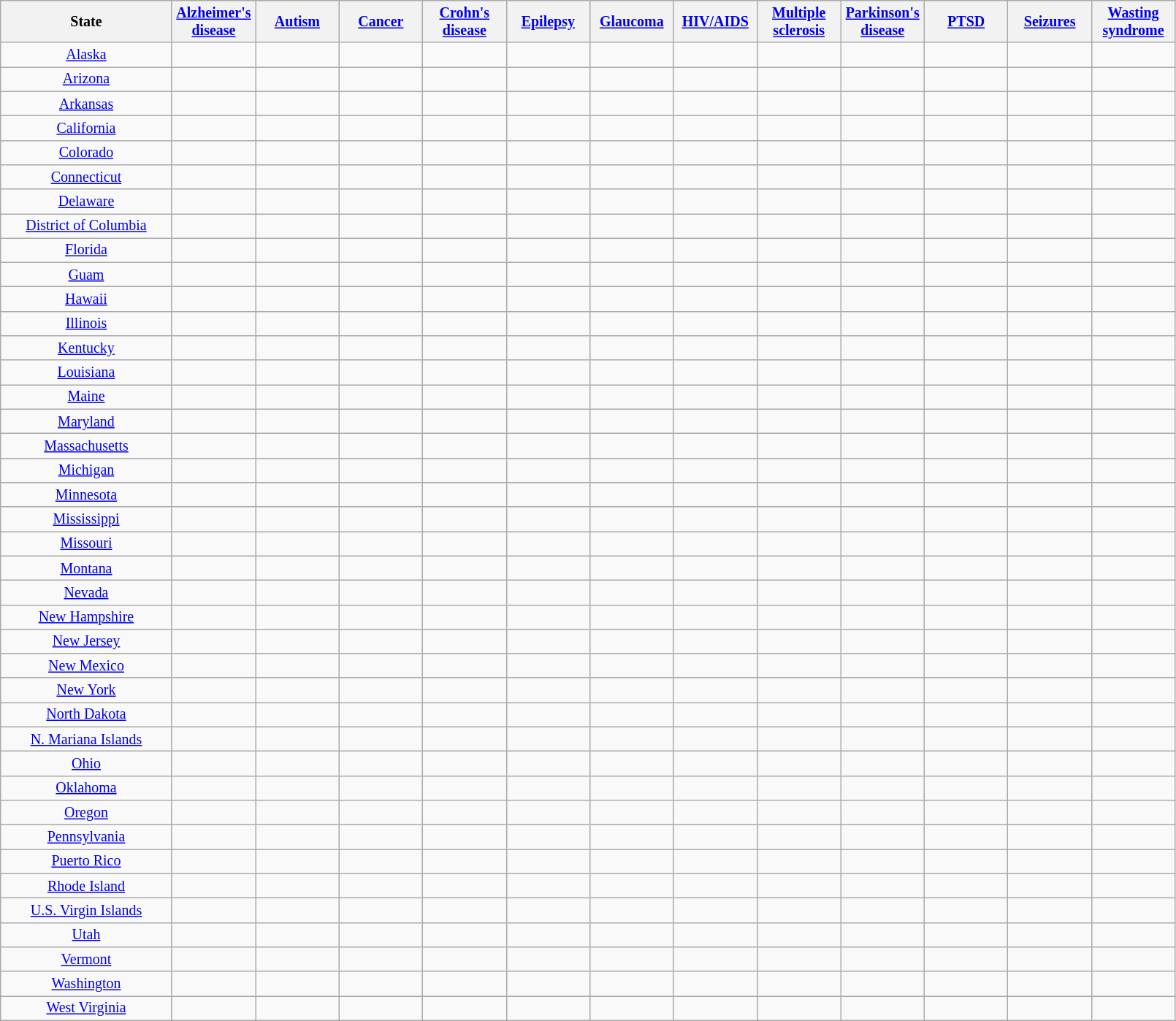<table class="wikitable sticky-header" style="font-size: smaller; text-align: center;">
<tr>
<th scope="col" style="width: 150px;">State</th>
<th scope="col" style="width: 70px;"><a href='#'>Alzheimer's disease</a></th>
<th scope="col" style="width: 70px;"><a href='#'>Autism</a></th>
<th scope="col" style="width: 70px;"><a href='#'>Cancer</a></th>
<th scope="col" style="width: 70px;"><a href='#'>Crohn's disease</a></th>
<th scope="col" style="width: 70px;"><a href='#'>Epilepsy</a></th>
<th scope="col" style="width: 70px;"><a href='#'>Glaucoma</a></th>
<th scope="col" style="width: 70px;"><a href='#'>HIV/AIDS</a></th>
<th scope="col" style="width: 70px;"><a href='#'>Multiple sclerosis</a></th>
<th scope="col" style="width: 70px;"><a href='#'>Parkinson's disease</a></th>
<th scope="col" style="width: 70px;"><a href='#'>PTSD</a></th>
<th scope="col" style="width: 70px;"><a href='#'>Seizures</a></th>
<th scope="col" style="width: 70px;"><a href='#'>Wasting syndrome</a></th>
</tr>
<tr>
<td><a href='#'>Alaska</a></td>
<td></td>
<td></td>
<td></td>
<td></td>
<td></td>
<td></td>
<td></td>
<td></td>
<td></td>
<td></td>
<td></td>
<td></td>
</tr>
<tr>
<td><a href='#'>Arizona</a></td>
<td></td>
<td></td>
<td></td>
<td></td>
<td></td>
<td></td>
<td></td>
<td></td>
<td></td>
<td></td>
<td></td>
<td></td>
</tr>
<tr>
<td><a href='#'>Arkansas</a></td>
<td></td>
<td></td>
<td></td>
<td></td>
<td></td>
<td></td>
<td></td>
<td></td>
<td></td>
<td></td>
<td></td>
<td></td>
</tr>
<tr>
<td><a href='#'>California</a></td>
<td></td>
<td></td>
<td></td>
<td></td>
<td></td>
<td></td>
<td></td>
<td></td>
<td></td>
<td></td>
<td></td>
<td></td>
</tr>
<tr>
<td><a href='#'>Colorado</a></td>
<td></td>
<td></td>
<td></td>
<td></td>
<td></td>
<td></td>
<td></td>
<td></td>
<td></td>
<td></td>
<td></td>
<td></td>
</tr>
<tr>
<td><a href='#'>Connecticut</a></td>
<td></td>
<td></td>
<td></td>
<td></td>
<td></td>
<td></td>
<td></td>
<td></td>
<td></td>
<td></td>
<td></td>
<td></td>
</tr>
<tr>
<td><a href='#'>Delaware</a></td>
<td></td>
<td></td>
<td></td>
<td></td>
<td></td>
<td></td>
<td></td>
<td></td>
<td></td>
<td></td>
<td></td>
<td></td>
</tr>
<tr>
<td><a href='#'>District of Columbia</a></td>
<td></td>
<td></td>
<td></td>
<td></td>
<td></td>
<td></td>
<td></td>
<td></td>
<td></td>
<td></td>
<td></td>
<td></td>
</tr>
<tr>
<td><a href='#'>Florida</a></td>
<td></td>
<td></td>
<td></td>
<td></td>
<td></td>
<td></td>
<td></td>
<td></td>
<td></td>
<td></td>
<td></td>
<td></td>
</tr>
<tr>
<td><a href='#'>Guam</a></td>
<td></td>
<td></td>
<td></td>
<td></td>
<td></td>
<td></td>
<td></td>
<td></td>
<td></td>
<td></td>
<td></td>
<td></td>
</tr>
<tr>
<td><a href='#'>Hawaii</a></td>
<td></td>
<td></td>
<td></td>
<td></td>
<td></td>
<td></td>
<td></td>
<td></td>
<td></td>
<td></td>
<td></td>
<td></td>
</tr>
<tr>
<td><a href='#'>Illinois</a></td>
<td></td>
<td></td>
<td></td>
<td></td>
<td></td>
<td></td>
<td></td>
<td></td>
<td></td>
<td></td>
<td></td>
<td></td>
</tr>
<tr>
<td><a href='#'>Kentucky</a></td>
<td></td>
<td></td>
<td></td>
<td></td>
<td></td>
<td></td>
<td></td>
<td></td>
<td></td>
<td></td>
<td></td>
<td></td>
</tr>
<tr>
<td><a href='#'>Louisiana</a></td>
<td></td>
<td></td>
<td></td>
<td></td>
<td></td>
<td></td>
<td></td>
<td></td>
<td></td>
<td></td>
<td></td>
<td></td>
</tr>
<tr>
<td><a href='#'>Maine</a></td>
<td></td>
<td></td>
<td></td>
<td></td>
<td></td>
<td></td>
<td></td>
<td></td>
<td></td>
<td></td>
<td></td>
<td></td>
</tr>
<tr>
<td><a href='#'>Maryland</a></td>
<td></td>
<td></td>
<td></td>
<td></td>
<td></td>
<td></td>
<td></td>
<td></td>
<td></td>
<td></td>
<td></td>
<td></td>
</tr>
<tr>
<td><a href='#'>Massachusetts</a></td>
<td></td>
<td></td>
<td></td>
<td></td>
<td></td>
<td></td>
<td></td>
<td></td>
<td></td>
<td></td>
<td></td>
<td></td>
</tr>
<tr>
<td><a href='#'>Michigan</a></td>
<td></td>
<td></td>
<td></td>
<td></td>
<td></td>
<td></td>
<td></td>
<td></td>
<td></td>
<td></td>
<td></td>
<td></td>
</tr>
<tr>
<td><a href='#'>Minnesota</a></td>
<td></td>
<td></td>
<td></td>
<td></td>
<td></td>
<td></td>
<td></td>
<td></td>
<td></td>
<td></td>
<td></td>
<td></td>
</tr>
<tr>
<td><a href='#'>Mississippi</a></td>
<td></td>
<td></td>
<td></td>
<td></td>
<td></td>
<td></td>
<td></td>
<td></td>
<td></td>
<td></td>
<td></td>
<td></td>
</tr>
<tr>
<td><a href='#'>Missouri</a></td>
<td></td>
<td></td>
<td></td>
<td></td>
<td></td>
<td></td>
<td></td>
<td></td>
<td></td>
<td></td>
<td></td>
<td></td>
</tr>
<tr>
<td><a href='#'>Montana</a></td>
<td></td>
<td></td>
<td></td>
<td></td>
<td></td>
<td></td>
<td></td>
<td></td>
<td></td>
<td></td>
<td></td>
<td></td>
</tr>
<tr>
<td><a href='#'>Nevada</a></td>
<td></td>
<td></td>
<td></td>
<td></td>
<td></td>
<td></td>
<td></td>
<td></td>
<td></td>
<td></td>
<td></td>
<td></td>
</tr>
<tr>
<td><a href='#'>New Hampshire</a></td>
<td></td>
<td></td>
<td></td>
<td></td>
<td></td>
<td></td>
<td></td>
<td></td>
<td></td>
<td></td>
<td></td>
<td></td>
</tr>
<tr>
<td><a href='#'>New Jersey</a></td>
<td></td>
<td></td>
<td></td>
<td></td>
<td></td>
<td></td>
<td></td>
<td></td>
<td></td>
<td></td>
<td></td>
<td></td>
</tr>
<tr>
<td><a href='#'>New Mexico</a></td>
<td></td>
<td></td>
<td></td>
<td></td>
<td></td>
<td></td>
<td></td>
<td></td>
<td></td>
<td></td>
<td></td>
<td></td>
</tr>
<tr>
<td><a href='#'>New York</a></td>
<td></td>
<td></td>
<td></td>
<td></td>
<td></td>
<td></td>
<td></td>
<td></td>
<td></td>
<td></td>
<td></td>
<td></td>
</tr>
<tr>
<td><a href='#'>North Dakota</a></td>
<td></td>
<td></td>
<td></td>
<td></td>
<td></td>
<td></td>
<td></td>
<td></td>
<td></td>
<td></td>
<td></td>
<td></td>
</tr>
<tr>
<td><a href='#'>N. Mariana Islands</a></td>
<td></td>
<td></td>
<td></td>
<td></td>
<td></td>
<td></td>
<td></td>
<td></td>
<td></td>
<td></td>
<td></td>
<td></td>
</tr>
<tr>
<td><a href='#'>Ohio</a></td>
<td></td>
<td></td>
<td></td>
<td></td>
<td></td>
<td></td>
<td></td>
<td></td>
<td></td>
<td></td>
<td></td>
<td></td>
</tr>
<tr>
<td><a href='#'>Oklahoma</a></td>
<td></td>
<td></td>
<td></td>
<td></td>
<td></td>
<td></td>
<td></td>
<td></td>
<td></td>
<td></td>
<td></td>
<td></td>
</tr>
<tr>
<td><a href='#'>Oregon</a></td>
<td></td>
<td></td>
<td></td>
<td></td>
<td></td>
<td></td>
<td></td>
<td></td>
<td></td>
<td></td>
<td></td>
<td></td>
</tr>
<tr>
<td><a href='#'>Pennsylvania</a></td>
<td></td>
<td></td>
<td></td>
<td></td>
<td></td>
<td></td>
<td></td>
<td></td>
<td></td>
<td></td>
<td></td>
<td></td>
</tr>
<tr>
<td><a href='#'>Puerto Rico</a></td>
<td></td>
<td></td>
<td></td>
<td></td>
<td></td>
<td></td>
<td></td>
<td></td>
<td></td>
<td></td>
<td></td>
<td></td>
</tr>
<tr>
<td><a href='#'>Rhode Island</a></td>
<td></td>
<td></td>
<td></td>
<td></td>
<td></td>
<td></td>
<td></td>
<td></td>
<td></td>
<td></td>
<td></td>
<td></td>
</tr>
<tr>
<td><a href='#'>U.S. Virgin Islands</a></td>
<td></td>
<td></td>
<td></td>
<td></td>
<td></td>
<td></td>
<td></td>
<td></td>
<td></td>
<td></td>
<td></td>
<td></td>
</tr>
<tr>
<td><a href='#'>Utah</a></td>
<td></td>
<td></td>
<td></td>
<td></td>
<td></td>
<td></td>
<td></td>
<td></td>
<td></td>
<td></td>
<td></td>
<td></td>
</tr>
<tr>
<td><a href='#'>Vermont</a></td>
<td></td>
<td></td>
<td></td>
<td></td>
<td></td>
<td></td>
<td></td>
<td></td>
<td></td>
<td></td>
<td></td>
<td></td>
</tr>
<tr>
<td><a href='#'>Washington</a></td>
<td></td>
<td></td>
<td></td>
<td></td>
<td></td>
<td></td>
<td></td>
<td></td>
<td></td>
<td></td>
<td></td>
<td></td>
</tr>
<tr>
<td><a href='#'>West Virginia</a></td>
<td></td>
<td></td>
<td></td>
<td></td>
<td></td>
<td></td>
<td></td>
<td></td>
<td></td>
<td></td>
<td></td>
<td></td>
</tr>
</table>
